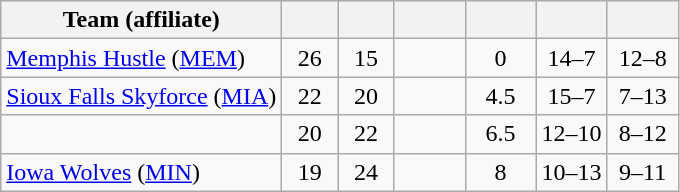<table class="wikitable" style="text-align:center">
<tr>
<th style="width:180px">Team (affiliate)</th>
<th style="width:30px"></th>
<th style="width:30px"></th>
<th style="width:40px"></th>
<th style="width:40px"></th>
<th style="width:40px"></th>
<th style="width:40px"></th>
</tr>
<tr>
<td align=left><a href='#'>Memphis Hustle</a> (<a href='#'>MEM</a>)</td>
<td>26</td>
<td>15</td>
<td></td>
<td>0</td>
<td>14–7</td>
<td>12–8</td>
</tr>
<tr>
<td align=left><a href='#'>Sioux Falls Skyforce</a> (<a href='#'>MIA</a>)</td>
<td>22</td>
<td>20</td>
<td></td>
<td>4.5</td>
<td>15–7</td>
<td>7–13</td>
</tr>
<tr>
<td align=left></td>
<td>20</td>
<td>22</td>
<td></td>
<td>6.5</td>
<td>12–10</td>
<td>8–12</td>
</tr>
<tr>
<td align=left><a href='#'>Iowa Wolves</a> (<a href='#'>MIN</a>)</td>
<td>19</td>
<td>24</td>
<td></td>
<td>8</td>
<td>10–13</td>
<td>9–11</td>
</tr>
</table>
